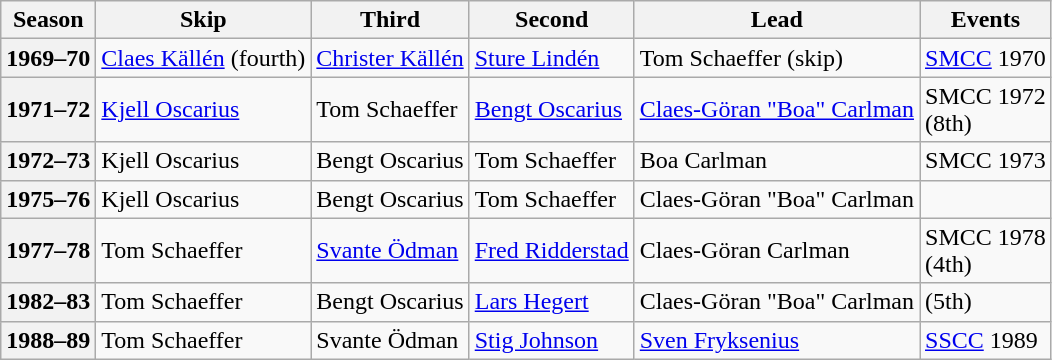<table class="wikitable">
<tr>
<th scope="col">Season</th>
<th scope="col">Skip</th>
<th scope="col">Third</th>
<th scope="col">Second</th>
<th scope="col">Lead</th>
<th scope="col">Events</th>
</tr>
<tr>
<th scope="row">1969–70</th>
<td><a href='#'>Claes Källén</a> (fourth)</td>
<td><a href='#'>Christer Källén</a></td>
<td><a href='#'>Sture Lindén</a></td>
<td>Tom Schaeffer (skip)</td>
<td><a href='#'>SMCC</a> 1970 <br> </td>
</tr>
<tr>
<th scope="row">1971–72</th>
<td><a href='#'>Kjell Oscarius</a></td>
<td>Tom Schaeffer</td>
<td><a href='#'>Bengt Oscarius</a></td>
<td><a href='#'>Claes-Göran "Boa" Carlman</a></td>
<td>SMCC 1972 <br> (8th)</td>
</tr>
<tr>
<th scope="row">1972–73</th>
<td>Kjell Oscarius</td>
<td>Bengt Oscarius</td>
<td>Tom Schaeffer</td>
<td>Boa Carlman</td>
<td>SMCC 1973 <br> </td>
</tr>
<tr>
<th scope="row">1975–76</th>
<td>Kjell Oscarius</td>
<td>Bengt Oscarius</td>
<td>Tom Schaeffer</td>
<td>Claes-Göran "Boa" Carlman</td>
<td> </td>
</tr>
<tr>
<th scope="row">1977–78</th>
<td>Tom Schaeffer</td>
<td><a href='#'>Svante Ödman</a></td>
<td><a href='#'>Fred Ridderstad</a></td>
<td>Claes-Göran Carlman</td>
<td>SMCC 1978 <br> (4th)</td>
</tr>
<tr>
<th scope="row">1982–83</th>
<td>Tom Schaeffer</td>
<td>Bengt Oscarius</td>
<td><a href='#'>Lars Hegert</a></td>
<td>Claes-Göran "Boa" Carlman</td>
<td> (5th)</td>
</tr>
<tr>
<th scope="row">1988–89</th>
<td>Tom Schaeffer</td>
<td>Svante Ödman</td>
<td><a href='#'>Stig Johnson</a></td>
<td><a href='#'>Sven Fryksenius</a></td>
<td><a href='#'>SSCC</a> 1989 </td>
</tr>
</table>
